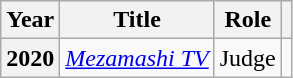<table class="wikitable plainrowheaders">
<tr>
<th scope="col">Year</th>
<th scope="col">Title</th>
<th scope="col">Role</th>
<th scope="col" class="unsortable"></th>
</tr>
<tr>
<th scope="row">2020</th>
<td><em><a href='#'>Mezamashi TV</a></em></td>
<td>Judge</td>
<td style="text-align:center"></td>
</tr>
</table>
